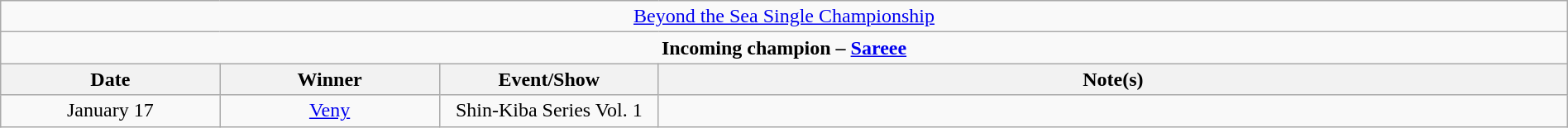<table class="wikitable" style="text-align:center; width:100%;">
<tr>
<td colspan="4" style="text-align: center;"><a href='#'>Beyond the Sea Single Championship</a></td>
</tr>
<tr>
<td colspan="4" style="text-align: center;"><strong>Incoming champion – <a href='#'>Sareee</a></strong></td>
</tr>
<tr>
<th width=14%>Date</th>
<th width=14%>Winner</th>
<th width=14%>Event/Show</th>
<th width=58%>Note(s)</th>
</tr>
<tr>
<td>January 17</td>
<td><a href='#'>Veny</a></td>
<td>Shin-Kiba Series Vol. 1</td>
<td></td>
</tr>
</table>
